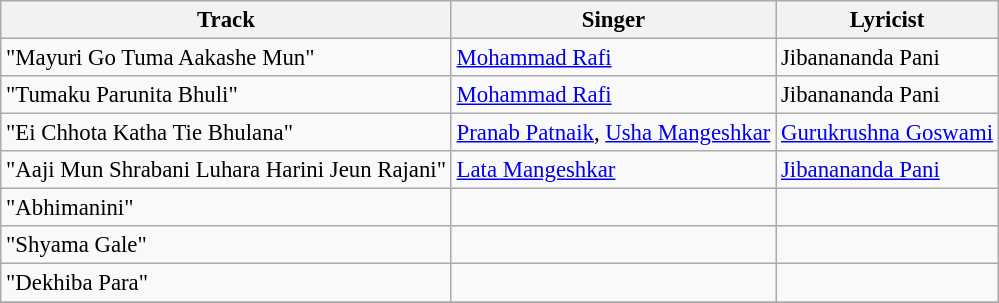<table class="wikitable" style="font-size:95%;">
<tr>
<th>Track</th>
<th>Singer</th>
<th>Lyricist</th>
</tr>
<tr>
<td>"Mayuri Go Tuma Aakashe Mun"</td>
<td><a href='#'>Mohammad Rafi</a></td>
<td>Jibanananda Pani</td>
</tr>
<tr>
<td>"Tumaku Parunita Bhuli"</td>
<td><a href='#'>Mohammad Rafi</a></td>
<td>Jibanananda Pani</td>
</tr>
<tr>
<td>"Ei Chhota Katha Tie Bhulana"</td>
<td><a href='#'>Pranab Patnaik</a>, <a href='#'>Usha Mangeshkar</a></td>
<td><a href='#'>Gurukrushna Goswami</a></td>
</tr>
<tr>
<td>"Aaji Mun Shrabani Luhara Harini Jeun Rajani"</td>
<td><a href='#'>Lata Mangeshkar</a></td>
<td><a href='#'>Jibanananda Pani</a></td>
</tr>
<tr>
<td>"Abhimanini"</td>
<td></td>
<td></td>
</tr>
<tr>
<td>"Shyama Gale"</td>
<td></td>
<td></td>
</tr>
<tr>
<td>"Dekhiba Para"</td>
<td></td>
<td></td>
</tr>
<tr>
</tr>
</table>
